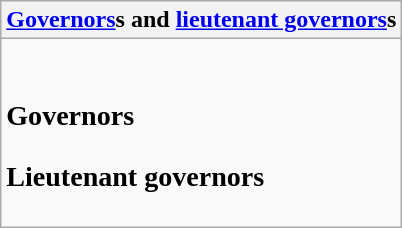<table class="wikitable collapsible collapsed">
<tr>
<th><a href='#'>Governors</a>s and <a href='#'>lieutenant governors</a>s</th>
</tr>
<tr>
<td><br><h3>Governors</h3><h3>Lieutenant governors</h3></td>
</tr>
</table>
